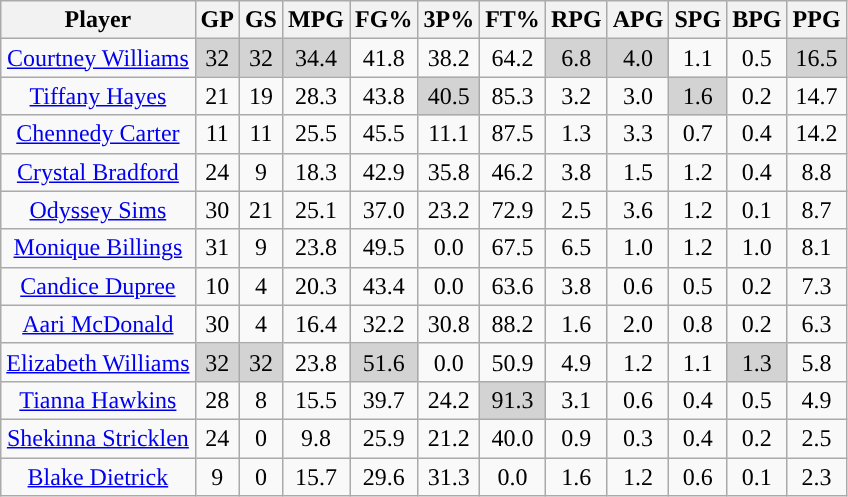<table class="wikitable sortable" style="text-align:center">
<tr>
<th>Player</th>
<th>GP</th>
<th>GS</th>
<th>MPG</th>
<th>FG%</th>
<th>3P%</th>
<th>FT%</th>
<th>RPG</th>
<th>APG</th>
<th>SPG</th>
<th>BPG</th>
<th>PPG</th>
</tr>
<tr>
<td><a href='#'>Courtney Williams</a></td>
<td style="background:#D3D3D3;">32</td>
<td style="background:#D3D3D3;">32</td>
<td style="background:#D3D3D3;">34.4</td>
<td>41.8</td>
<td>38.2</td>
<td>64.2</td>
<td style="background:#D3D3D3;">6.8</td>
<td style="background:#D3D3D3;">4.0</td>
<td>1.1</td>
<td>0.5</td>
<td style="background:#D3D3D3;">16.5</td>
</tr>
<tr>
<td><a href='#'>Tiffany Hayes</a></td>
<td>21</td>
<td>19</td>
<td>28.3</td>
<td>43.8</td>
<td style="background:#D3D3D3;">40.5</td>
<td>85.3</td>
<td>3.2</td>
<td>3.0</td>
<td style="background:#D3D3D3;">1.6</td>
<td>0.2</td>
<td>14.7</td>
</tr>
<tr>
<td><a href='#'>Chennedy Carter</a></td>
<td>11</td>
<td>11</td>
<td>25.5</td>
<td>45.5</td>
<td>11.1</td>
<td>87.5</td>
<td>1.3</td>
<td>3.3</td>
<td>0.7</td>
<td>0.4</td>
<td>14.2</td>
</tr>
<tr>
<td><a href='#'>Crystal Bradford</a></td>
<td>24</td>
<td>9</td>
<td>18.3</td>
<td>42.9</td>
<td>35.8</td>
<td>46.2</td>
<td>3.8</td>
<td>1.5</td>
<td>1.2</td>
<td>0.4</td>
<td>8.8</td>
</tr>
<tr>
<td><a href='#'>Odyssey Sims</a></td>
<td>30</td>
<td>21</td>
<td>25.1</td>
<td>37.0</td>
<td>23.2</td>
<td>72.9</td>
<td>2.5</td>
<td>3.6</td>
<td>1.2</td>
<td>0.1</td>
<td>8.7</td>
</tr>
<tr>
<td><a href='#'>Monique Billings</a></td>
<td>31</td>
<td>9</td>
<td>23.8</td>
<td>49.5</td>
<td>0.0</td>
<td>67.5</td>
<td>6.5</td>
<td>1.0</td>
<td>1.2</td>
<td>1.0</td>
<td>8.1</td>
</tr>
<tr>
<td><a href='#'>Candice Dupree</a></td>
<td>10</td>
<td>4</td>
<td>20.3</td>
<td>43.4</td>
<td>0.0</td>
<td>63.6</td>
<td>3.8</td>
<td>0.6</td>
<td>0.5</td>
<td>0.2</td>
<td>7.3</td>
</tr>
<tr>
<td><a href='#'>Aari McDonald</a></td>
<td>30</td>
<td>4</td>
<td>16.4</td>
<td>32.2</td>
<td>30.8</td>
<td>88.2</td>
<td>1.6</td>
<td>2.0</td>
<td>0.8</td>
<td>0.2</td>
<td>6.3</td>
</tr>
<tr>
<td><a href='#'>Elizabeth Williams</a></td>
<td style="background:#D3D3D3;">32</td>
<td style="background:#D3D3D3;">32</td>
<td>23.8</td>
<td style="background:#D3D3D3;">51.6</td>
<td>0.0</td>
<td>50.9</td>
<td>4.9</td>
<td>1.2</td>
<td>1.1</td>
<td style="background:#D3D3D3;">1.3</td>
<td>5.8</td>
</tr>
<tr>
<td><a href='#'>Tianna Hawkins</a></td>
<td>28</td>
<td>8</td>
<td>15.5</td>
<td>39.7</td>
<td>24.2</td>
<td style="background:#D3D3D3;">91.3</td>
<td>3.1</td>
<td>0.6</td>
<td>0.4</td>
<td>0.5</td>
<td>4.9</td>
</tr>
<tr>
<td><a href='#'>Shekinna Stricklen</a></td>
<td>24</td>
<td>0</td>
<td>9.8</td>
<td>25.9</td>
<td>21.2</td>
<td>40.0</td>
<td>0.9</td>
<td>0.3</td>
<td>0.4</td>
<td>0.2</td>
<td>2.5</td>
</tr>
<tr>
<td><a href='#'>Blake Dietrick</a></td>
<td>9</td>
<td>0</td>
<td>15.7</td>
<td>29.6</td>
<td>31.3</td>
<td>0.0</td>
<td>1.6</td>
<td>1.2</td>
<td>0.6</td>
<td>0.1</td>
<td>2.3</td>
</tr>
</table>
